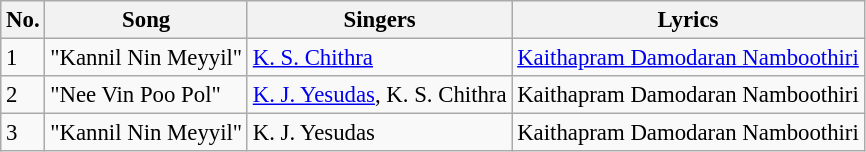<table class="wikitable" style="font-size:95%;">
<tr>
<th>No.</th>
<th>Song</th>
<th>Singers</th>
<th>Lyrics</th>
</tr>
<tr>
<td>1</td>
<td>"Kannil Nin Meyyil"</td>
<td><a href='#'>K. S. Chithra</a></td>
<td><a href='#'>Kaithapram Damodaran Namboothiri</a></td>
</tr>
<tr>
<td>2</td>
<td>"Nee Vin Poo Pol"</td>
<td><a href='#'>K. J. Yesudas</a>, K. S. Chithra</td>
<td>Kaithapram Damodaran Namboothiri</td>
</tr>
<tr>
<td>3</td>
<td>"Kannil Nin Meyyil"</td>
<td>K. J. Yesudas</td>
<td>Kaithapram Damodaran Namboothiri</td>
</tr>
</table>
